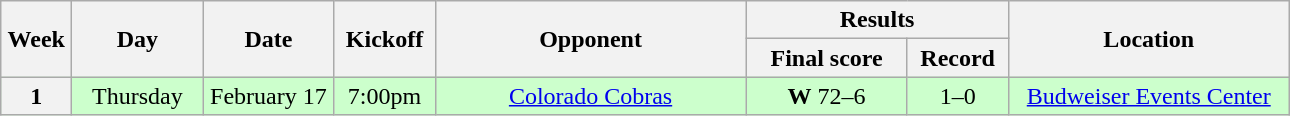<table class="wikitable">
<tr>
<th rowspan="2" width="40">Week</th>
<th rowspan="2" width="80">Day</th>
<th rowspan="2" width="80">Date</th>
<th rowspan="2" width="60">Kickoff</th>
<th rowspan="2" width="200">Opponent</th>
<th colspan="2" width="160">Results</th>
<th rowspan="2" width="180">Location</th>
</tr>
<tr>
<th width="100">Final score</th>
<th width="60">Record</th>
</tr>
<tr align="center" bgcolor="#CCFFCC">
<th>1</th>
<td>Thursday</td>
<td>February 17</td>
<td>7:00pm</td>
<td><a href='#'>Colorado Cobras</a></td>
<td><strong>W</strong> 72–6</td>
<td>1–0</td>
<td><a href='#'>Budweiser Events Center</a></td>
</tr>
</table>
